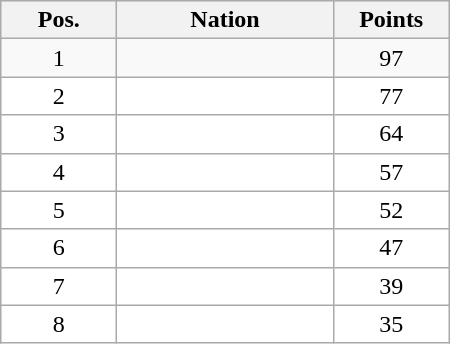<table class="wikitable gauche" cellspacing="1" style="width:300px;">
<tr style="text-align:center; background:#efefef;">
<th style="width:70px;">Pos.</th>
<th>Nation</th>
<th style="width:70px;">Points</th>
</tr>
<tr style="text-align:center;">
<td>1</td>
<td style="text-align:left;"></td>
<td>97</td>
</tr>
<tr style="vertical-align:top; text-align:center; background:#fff;">
<td>2</td>
<td style="text-align:left;"></td>
<td>77</td>
</tr>
<tr style="vertical-align:top; text-align:center; background:#fff;">
<td>3</td>
<td style="text-align:left;"></td>
<td>64</td>
</tr>
<tr style="vertical-align:top; text-align:center; background:#fff;">
<td>4</td>
<td style="text-align:left;"></td>
<td>57</td>
</tr>
<tr style="vertical-align:top; text-align:center; background:#fff;">
<td>5</td>
<td style="text-align:left;"></td>
<td>52</td>
</tr>
<tr style="vertical-align:top; text-align:center; background:#fff;">
<td>6</td>
<td style="text-align:left;"></td>
<td>47</td>
</tr>
<tr style="vertical-align:top; text-align:center; background:#fff;">
<td>7</td>
<td style="text-align:left;"></td>
<td>39</td>
</tr>
<tr style="vertical-align:top; text-align:center; background:#fff;">
<td>8</td>
<td style="text-align:left;"></td>
<td>35</td>
</tr>
</table>
